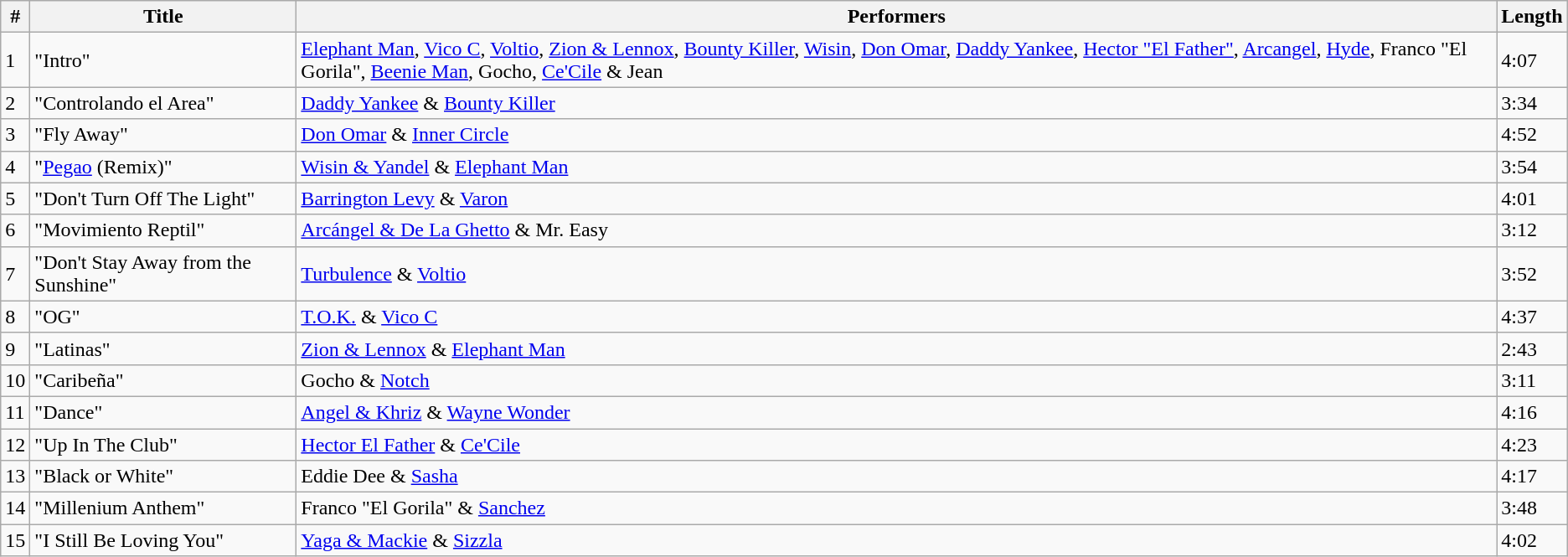<table class="wikitable">
<tr>
<th>#</th>
<th>Title</th>
<th>Performers</th>
<th>Length</th>
</tr>
<tr>
<td>1</td>
<td>"Intro"</td>
<td><a href='#'>Elephant Man</a>, <a href='#'>Vico C</a>, <a href='#'>Voltio</a>, <a href='#'>Zion & Lennox</a>, <a href='#'>Bounty Killer</a>, <a href='#'>Wisin</a>, <a href='#'>Don Omar</a>, <a href='#'>Daddy Yankee</a>, <a href='#'>Hector "El Father"</a>, <a href='#'>Arcangel</a>, <a href='#'>Hyde</a>, Franco "El Gorila", <a href='#'>Beenie Man</a>, Gocho, <a href='#'>Ce'Cile</a> & Jean</td>
<td>4:07</td>
</tr>
<tr>
<td>2</td>
<td>"Controlando el Area"</td>
<td><a href='#'>Daddy Yankee</a> & <a href='#'>Bounty Killer</a></td>
<td>3:34</td>
</tr>
<tr>
<td>3</td>
<td>"Fly Away"</td>
<td><a href='#'>Don Omar</a> & <a href='#'>Inner Circle</a></td>
<td>4:52</td>
</tr>
<tr>
<td>4</td>
<td>"<a href='#'>Pegao</a> (Remix)"</td>
<td><a href='#'>Wisin & Yandel</a> & <a href='#'>Elephant Man</a></td>
<td>3:54</td>
</tr>
<tr>
<td>5</td>
<td>"Don't Turn Off The Light"</td>
<td><a href='#'>Barrington Levy</a> & <a href='#'>Varon</a></td>
<td>4:01</td>
</tr>
<tr>
<td>6</td>
<td>"Movimiento Reptil"</td>
<td><a href='#'>Arcángel & De La Ghetto</a> & Mr. Easy</td>
<td>3:12</td>
</tr>
<tr>
<td>7</td>
<td>"Don't Stay Away from the Sunshine"</td>
<td><a href='#'>Turbulence</a> & <a href='#'>Voltio</a></td>
<td>3:52</td>
</tr>
<tr>
<td>8</td>
<td>"OG"</td>
<td><a href='#'>T.O.K.</a> & <a href='#'>Vico C</a></td>
<td>4:37</td>
</tr>
<tr>
<td>9</td>
<td>"Latinas"</td>
<td><a href='#'>Zion & Lennox</a> & <a href='#'>Elephant Man</a></td>
<td>2:43</td>
</tr>
<tr>
<td>10</td>
<td>"Caribeña"</td>
<td>Gocho & <a href='#'>Notch</a></td>
<td>3:11</td>
</tr>
<tr>
<td>11</td>
<td>"Dance"<br></td>
<td><a href='#'>Angel & Khriz</a> & <a href='#'>Wayne Wonder</a></td>
<td>4:16</td>
</tr>
<tr>
<td>12</td>
<td>"Up In The Club"</td>
<td><a href='#'>Hector El Father</a> & <a href='#'>Ce'Cile</a></td>
<td>4:23</td>
</tr>
<tr>
<td>13</td>
<td>"Black or White"</td>
<td>Eddie Dee & <a href='#'>Sasha</a></td>
<td>4:17</td>
</tr>
<tr>
<td>14</td>
<td>"Millenium Anthem"</td>
<td>Franco "El Gorila" & <a href='#'>Sanchez</a></td>
<td>3:48</td>
</tr>
<tr>
<td>15</td>
<td>"I Still Be Loving You"</td>
<td><a href='#'>Yaga & Mackie</a> & <a href='#'>Sizzla</a></td>
<td>4:02</td>
</tr>
</table>
